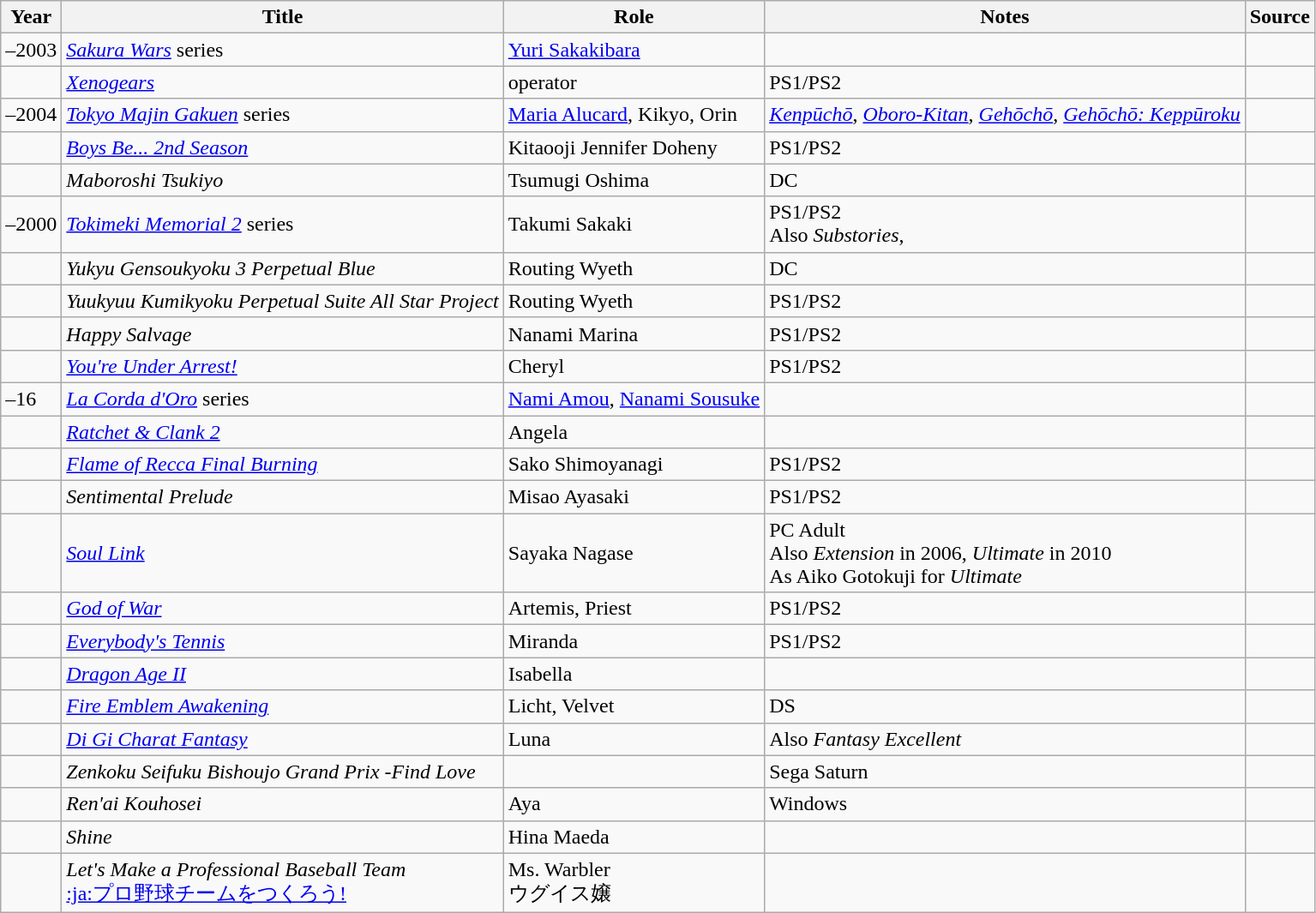<table class="wikitable sortable plainrowheaders">
<tr>
<th>Year</th>
<th>Title</th>
<th>Role</th>
<th class="unsortable">Notes</th>
<th class="unsortable">Source</th>
</tr>
<tr>
<td>–2003</td>
<td><em><a href='#'>Sakura Wars</a></em> series</td>
<td><a href='#'>Yuri Sakakibara</a></td>
<td></td>
<td></td>
</tr>
<tr>
<td></td>
<td><em><a href='#'>Xenogears</a></em></td>
<td>operator</td>
<td>PS1/PS2</td>
<td></td>
</tr>
<tr>
<td>–2004</td>
<td><em><a href='#'>Tokyo Majin Gakuen</a></em> series</td>
<td><a href='#'>Maria Alucard</a>, Kikyo, Orin</td>
<td><em><a href='#'>Kenpūchō</a></em>, <em><a href='#'>Oboro-Kitan</a></em>,  <em><a href='#'>Gehōchō</a></em>,  <em><a href='#'>Gehōchō: Keppūroku</a></em></td>
<td></td>
</tr>
<tr>
<td></td>
<td><em><a href='#'>Boys Be... 2nd Season</a></em></td>
<td>Kitaooji Jennifer Doheny</td>
<td>PS1/PS2</td>
<td></td>
</tr>
<tr>
<td></td>
<td><em>Maboroshi Tsukiyo</em></td>
<td>Tsumugi Oshima</td>
<td>DC</td>
<td></td>
</tr>
<tr>
<td>–2000</td>
<td><em><a href='#'>Tokimeki Memorial 2</a></em> series</td>
<td>Takumi Sakaki</td>
<td>PS1/PS2<br>Also <em>Substories</em>,</td>
<td></td>
</tr>
<tr>
<td></td>
<td><em>Yukyu Gensoukyoku 3 Perpetual Blue</em></td>
<td>Routing Wyeth</td>
<td>DC</td>
<td></td>
</tr>
<tr>
<td></td>
<td><em>Yuukyuu Kumikyoku Perpetual Suite All Star Project</em></td>
<td>Routing Wyeth</td>
<td>PS1/PS2</td>
<td></td>
</tr>
<tr>
<td></td>
<td><em>Happy Salvage</em></td>
<td>Nanami Marina</td>
<td>PS1/PS2</td>
<td></td>
</tr>
<tr>
<td></td>
<td><em><a href='#'>You're Under Arrest!</a></em></td>
<td>Cheryl</td>
<td>PS1/PS2</td>
<td></td>
</tr>
<tr>
<td>–16</td>
<td><em><a href='#'>La Corda d'Oro</a></em> series</td>
<td><a href='#'>Nami Amou</a>, <a href='#'>Nanami Sousuke</a></td>
<td></td>
<td></td>
</tr>
<tr>
<td></td>
<td><em><a href='#'>Ratchet & Clank 2</a></em></td>
<td>Angela</td>
<td></td>
<td></td>
</tr>
<tr>
<td></td>
<td><em><a href='#'>Flame of Recca Final Burning</a></em></td>
<td>Sako Shimoyanagi</td>
<td>PS1/PS2</td>
<td></td>
</tr>
<tr>
<td></td>
<td><em>Sentimental Prelude</em></td>
<td>Misao Ayasaki</td>
<td>PS1/PS2</td>
<td></td>
</tr>
<tr>
<td></td>
<td><em><a href='#'>Soul Link</a></em></td>
<td>Sayaka Nagase</td>
<td>PC Adult<br>Also <em>Extension</em> in 2006, <em>Ultimate</em> in 2010<br>As Aiko Gotokuji for <em>Ultimate</em></td>
<td></td>
</tr>
<tr>
<td></td>
<td><em><a href='#'>God of War</a></em></td>
<td>Artemis, Priest</td>
<td>PS1/PS2</td>
<td></td>
</tr>
<tr>
<td></td>
<td><em><a href='#'>Everybody's Tennis</a></em></td>
<td>Miranda</td>
<td>PS1/PS2</td>
<td></td>
</tr>
<tr>
<td></td>
<td><em><a href='#'>Dragon Age II</a></em></td>
<td>Isabella</td>
<td></td>
<td></td>
</tr>
<tr>
<td></td>
<td><em><a href='#'>Fire Emblem Awakening</a></em></td>
<td>Licht, Velvet</td>
<td>DS</td>
<td></td>
</tr>
<tr>
<td></td>
<td><em><a href='#'>Di Gi Charat Fantasy</a></em></td>
<td>Luna</td>
<td>Also <em>Fantasy Excellent</em></td>
<td></td>
</tr>
<tr>
<td></td>
<td><em>Zenkoku Seifuku Bishoujo Grand Prix -Find Love</em></td>
<td></td>
<td>Sega Saturn</td>
<td></td>
</tr>
<tr>
<td></td>
<td><em>Ren'ai Kouhosei</em></td>
<td>Aya</td>
<td>Windows</td>
<td></td>
</tr>
<tr>
<td></td>
<td><em>Shine</em></td>
<td>Hina Maeda</td>
<td></td>
<td></td>
</tr>
<tr>
<td></td>
<td><em>Let's Make a Professional Baseball Team</em><br><a href='#'>:ja:プロ野球チームをつくろう!</a></td>
<td>Ms. Warbler<br>ウグイス嬢</td>
<td></td>
<td></td>
</tr>
</table>
